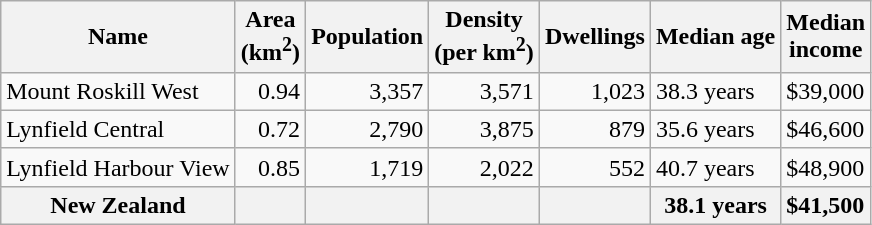<table class="wikitable">
<tr>
<th>Name</th>
<th>Area<br>(km<sup>2</sup>)</th>
<th>Population</th>
<th>Density<br>(per km<sup>2</sup>)</th>
<th>Dwellings</th>
<th>Median age</th>
<th>Median<br>income</th>
</tr>
<tr>
<td>Mount Roskill West</td>
<td style="text-align:right;">0.94</td>
<td style="text-align:right;">3,357</td>
<td style="text-align:right;">3,571</td>
<td style="text-align:right;">1,023</td>
<td>38.3 years</td>
<td>$39,000</td>
</tr>
<tr>
<td>Lynfield Central</td>
<td style="text-align:right;">0.72</td>
<td style="text-align:right;">2,790</td>
<td style="text-align:right;">3,875</td>
<td style="text-align:right;">879</td>
<td>35.6 years</td>
<td>$46,600</td>
</tr>
<tr>
<td>Lynfield Harbour View</td>
<td style="text-align:right;">0.85</td>
<td style="text-align:right;">1,719</td>
<td style="text-align:right;">2,022</td>
<td style="text-align:right;">552</td>
<td>40.7 years</td>
<td>$48,900</td>
</tr>
<tr>
<th>New Zealand</th>
<th></th>
<th></th>
<th></th>
<th></th>
<th>38.1 years</th>
<th style="text-align:left;">$41,500</th>
</tr>
</table>
